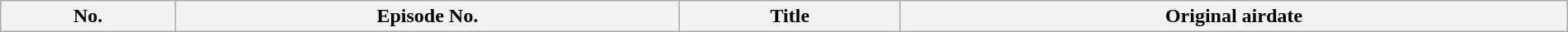<table class="wikitable plainrowheaders" style="width:100%; margin:auto;">
<tr>
<th>No.</th>
<th>Episode No.</th>
<th>Title</th>
<th>Original airdate<br>




</th>
</tr>
</table>
